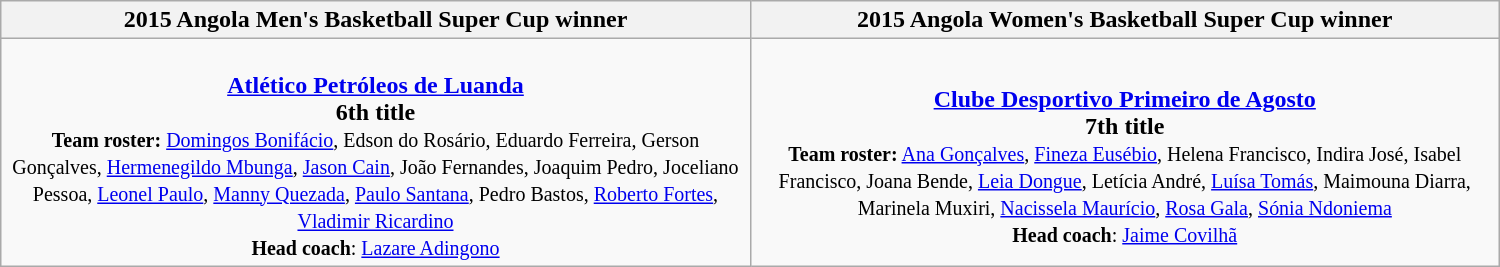<table class=wikitable style="text-align:center; width: 1000px; margin:auto">
<tr>
<th width=600px>2015 Angola Men's Basketball Super Cup winner</th>
<th width=600px>2015 Angola Women's Basketball Super Cup winner</th>
</tr>
<tr>
<td><br><strong><a href='#'>Atlético Petróleos de Luanda</a></strong><br><strong>6th title</strong><br><small><strong>Team roster:</strong> <a href='#'>Domingos Bonifácio</a>, Edson do Rosário, Eduardo Ferreira, Gerson Gonçalves, <a href='#'>Hermenegildo Mbunga</a>, <a href='#'>Jason Cain</a>, João Fernandes, Joaquim Pedro, Joceliano Pessoa, <a href='#'>Leonel Paulo</a>, <a href='#'>Manny Quezada</a>, <a href='#'>Paulo Santana</a>, Pedro Bastos, <a href='#'>Roberto Fortes</a>, <a href='#'>Vladimir Ricardino</a> <br><strong>Head coach</strong>: <a href='#'>Lazare Adingono</a></small></td>
<td><br><strong><a href='#'>Clube Desportivo Primeiro de Agosto</a></strong><br><strong>7th title</strong><br><small><strong>Team roster:</strong> <a href='#'>Ana Gonçalves</a>, <a href='#'>Fineza Eusébio</a>, Helena Francisco, Indira José, Isabel Francisco, Joana Bende, <a href='#'>Leia Dongue</a>, Letícia André, <a href='#'>Luísa Tomás</a>, Maimouna Diarra, Marinela Muxiri, <a href='#'>Nacissela Maurício</a>, <a href='#'>Rosa Gala</a>, <a href='#'>Sónia Ndoniema</a> <br><strong>Head coach</strong>: <a href='#'>Jaime Covilhã</a></small></td>
</tr>
</table>
